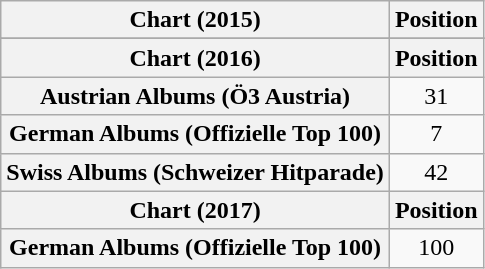<table class="wikitable sortable plainrowheaders" style="text-align:center">
<tr>
<th scope="col">Chart (2015)</th>
<th scope="col">Position</th>
</tr>
<tr>
</tr>
<tr>
</tr>
<tr>
</tr>
<tr>
<th scope="col">Chart (2016)</th>
<th scope="col">Position</th>
</tr>
<tr>
<th scope="row">Austrian Albums (Ö3 Austria)</th>
<td>31</td>
</tr>
<tr>
<th scope="row">German Albums (Offizielle Top 100)</th>
<td>7</td>
</tr>
<tr>
<th scope="row">Swiss Albums (Schweizer Hitparade)</th>
<td>42</td>
</tr>
<tr>
<th scope="col">Chart (2017)</th>
<th scope="col">Position</th>
</tr>
<tr>
<th scope="row">German Albums (Offizielle Top 100)</th>
<td>100</td>
</tr>
</table>
